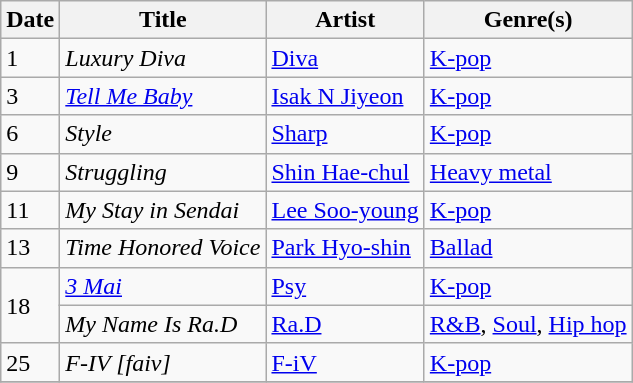<table class="wikitable" style="text-align: left;">
<tr>
<th>Date</th>
<th>Title</th>
<th>Artist</th>
<th>Genre(s)</th>
</tr>
<tr>
<td>1</td>
<td><em>Luxury Diva</em></td>
<td><a href='#'>Diva</a></td>
<td><a href='#'>K-pop</a></td>
</tr>
<tr>
<td rowspan="1">3</td>
<td><em><a href='#'>Tell Me Baby</a></em></td>
<td><a href='#'>Isak N Jiyeon</a></td>
<td><a href='#'>K-pop</a></td>
</tr>
<tr>
<td>6</td>
<td><em>Style</em></td>
<td><a href='#'>Sharp</a></td>
<td><a href='#'>K-pop</a></td>
</tr>
<tr>
<td>9</td>
<td><em>Struggling</em></td>
<td><a href='#'>Shin Hae-chul</a></td>
<td><a href='#'>Heavy metal</a></td>
</tr>
<tr>
<td>11</td>
<td><em>My Stay in Sendai</em></td>
<td><a href='#'>Lee Soo-young</a></td>
<td><a href='#'>K-pop</a></td>
</tr>
<tr>
<td>13</td>
<td><em>Time Honored Voice</em></td>
<td><a href='#'>Park Hyo-shin</a></td>
<td><a href='#'>Ballad</a></td>
</tr>
<tr>
<td rowspan="2">18</td>
<td><em><a href='#'>3 Mai</a></em></td>
<td><a href='#'>Psy</a></td>
<td><a href='#'>K-pop</a></td>
</tr>
<tr>
<td><em>My Name Is Ra.D</em></td>
<td><a href='#'>Ra.D</a></td>
<td><a href='#'>R&B</a>, <a href='#'>Soul</a>, <a href='#'>Hip hop</a></td>
</tr>
<tr>
<td>25</td>
<td><em>F-IV [faiv]</em></td>
<td><a href='#'>F-iV</a></td>
<td><a href='#'>K-pop</a></td>
</tr>
<tr>
</tr>
</table>
